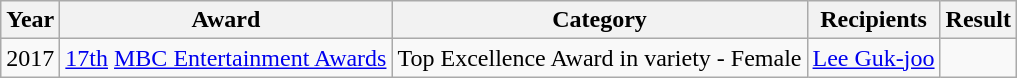<table class="wikitable" style="text-align:center">
<tr>
<th>Year</th>
<th>Award</th>
<th>Category</th>
<th>Recipients</th>
<th>Result</th>
</tr>
<tr>
<td>2017</td>
<td><a href='#'>17th</a> <a href='#'>MBC Entertainment Awards</a></td>
<td>Top Excellence Award in variety - Female</td>
<td><a href='#'>Lee Guk-joo</a></td>
<td></td>
</tr>
</table>
